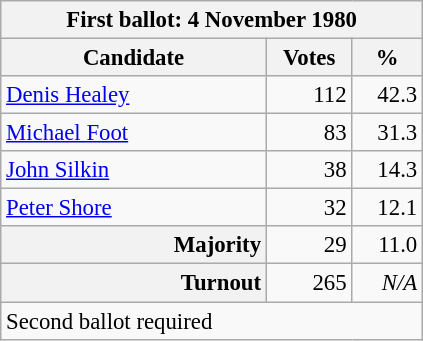<table class="wikitable" style="font-size:95%;">
<tr>
<th colspan="3">First ballot: 4 November 1980</th>
</tr>
<tr>
<th style="width: 170px">Candidate</th>
<th style="width: 50px">Votes</th>
<th style="width: 40px">%</th>
</tr>
<tr>
<td style="width: 170px"><a href='#'>Denis Healey</a></td>
<td align="right">112</td>
<td align="right">42.3</td>
</tr>
<tr>
<td style="width: 170px"><a href='#'>Michael Foot</a></td>
<td align="right">83</td>
<td align="right">31.3</td>
</tr>
<tr>
<td style="width: 170px"><a href='#'>John Silkin</a></td>
<td align="right">38</td>
<td align="right">14.3</td>
</tr>
<tr>
<td style="width: 170px"><a href='#'>Peter Shore</a></td>
<td align="right">32</td>
<td align="right">12.1</td>
</tr>
<tr>
<th style="text-align:right">Majority</th>
<td align="right">29</td>
<td align="right">11.0</td>
</tr>
<tr>
<th style="text-align:right">Turnout</th>
<td align="right">265</td>
<td align="right"><em>N/A</em></td>
</tr>
<tr>
<td colspan="3">Second ballot required</td>
</tr>
</table>
